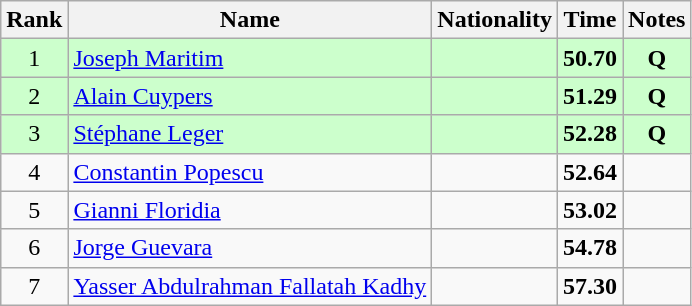<table class="wikitable sortable" style="text-align:center">
<tr>
<th>Rank</th>
<th>Name</th>
<th>Nationality</th>
<th>Time</th>
<th>Notes</th>
</tr>
<tr bgcolor=ccffcc>
<td>1</td>
<td align=left><a href='#'>Joseph Maritim</a></td>
<td align=left></td>
<td><strong>50.70</strong></td>
<td><strong>Q</strong></td>
</tr>
<tr bgcolor=ccffcc>
<td>2</td>
<td align=left><a href='#'>Alain Cuypers</a></td>
<td align=left></td>
<td><strong>51.29</strong></td>
<td><strong>Q</strong></td>
</tr>
<tr bgcolor=ccffcc>
<td>3</td>
<td align=left><a href='#'>Stéphane Leger</a></td>
<td align=left></td>
<td><strong>52.28</strong></td>
<td><strong>Q</strong></td>
</tr>
<tr>
<td>4</td>
<td align=left><a href='#'>Constantin Popescu</a></td>
<td align=left></td>
<td><strong>52.64</strong></td>
<td></td>
</tr>
<tr>
<td>5</td>
<td align=left><a href='#'>Gianni Floridia</a></td>
<td align=left></td>
<td><strong>53.02</strong></td>
<td></td>
</tr>
<tr>
<td>6</td>
<td align=left><a href='#'>Jorge Guevara</a></td>
<td align=left></td>
<td><strong>54.78</strong></td>
<td></td>
</tr>
<tr>
<td>7</td>
<td align=left><a href='#'>Yasser Abdulrahman Fallatah Kadhy</a></td>
<td align=left></td>
<td><strong>57.30</strong></td>
<td></td>
</tr>
</table>
